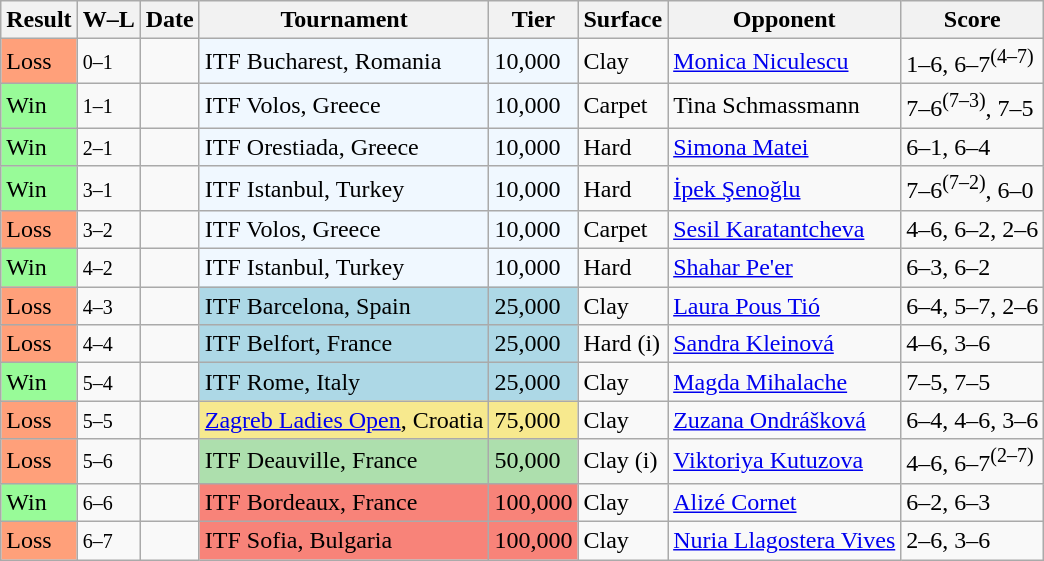<table class="wikitable sortable">
<tr>
<th>Result</th>
<th class="unsortable">W–L</th>
<th>Date</th>
<th>Tournament</th>
<th>Tier</th>
<th>Surface</th>
<th>Opponent</th>
<th class="unsortable">Score</th>
</tr>
<tr>
<td style="background:#ffa07a;">Loss</td>
<td><small>0–1</small></td>
<td></td>
<td style="background:#f0f8ff;">ITF Bucharest, Romania</td>
<td style="background:#f0f8ff;">10,000</td>
<td>Clay</td>
<td> <a href='#'>Monica Niculescu</a></td>
<td>1–6, 6–7<sup>(4–7)</sup></td>
</tr>
<tr>
<td style="background:#98fb98;">Win</td>
<td><small>1–1</small></td>
<td></td>
<td style="background:#f0f8ff;">ITF Volos, Greece</td>
<td style="background:#f0f8ff;">10,000</td>
<td>Carpet</td>
<td> Tina Schmassmann</td>
<td>7–6<sup>(7–3)</sup>, 7–5</td>
</tr>
<tr>
<td style="background:#98fb98;">Win</td>
<td><small>2–1</small></td>
<td></td>
<td style="background:#f0f8ff;">ITF Orestiada, Greece</td>
<td style="background:#f0f8ff;">10,000</td>
<td>Hard</td>
<td> <a href='#'>Simona Matei</a></td>
<td>6–1, 6–4</td>
</tr>
<tr>
<td style="background:#98fb98;">Win</td>
<td><small>3–1</small></td>
<td></td>
<td style="background:#f0f8ff;">ITF Istanbul, Turkey</td>
<td style="background:#f0f8ff;">10,000</td>
<td>Hard</td>
<td> <a href='#'>İpek Şenoğlu</a></td>
<td>7–6<sup>(7–2)</sup>, 6–0</td>
</tr>
<tr>
<td style="background:#ffa07a;">Loss</td>
<td><small>3–2</small></td>
<td></td>
<td style="background:#f0f8ff;">ITF Volos, Greece</td>
<td style="background:#f0f8ff;">10,000</td>
<td>Carpet</td>
<td> <a href='#'>Sesil Karatantcheva</a></td>
<td>4–6, 6–2, 2–6</td>
</tr>
<tr>
<td style="background:#98fb98;">Win</td>
<td><small>4–2</small></td>
<td></td>
<td style="background:#f0f8ff;">ITF Istanbul, Turkey</td>
<td style="background:#f0f8ff;">10,000</td>
<td>Hard</td>
<td> <a href='#'>Shahar Pe'er</a></td>
<td>6–3, 6–2</td>
</tr>
<tr>
<td style="background:#ffa07a;">Loss</td>
<td><small>4–3</small></td>
<td></td>
<td style="background:lightblue;">ITF Barcelona, Spain</td>
<td style="background:lightblue;">25,000</td>
<td>Clay</td>
<td> <a href='#'>Laura Pous Tió</a></td>
<td>6–4, 5–7, 2–6</td>
</tr>
<tr>
<td style="background:#ffa07a;">Loss</td>
<td><small>4–4</small></td>
<td></td>
<td style="background:lightblue;">ITF Belfort, France</td>
<td style="background:lightblue;">25,000</td>
<td>Hard (i)</td>
<td> <a href='#'>Sandra Kleinová</a></td>
<td>4–6, 3–6</td>
</tr>
<tr>
<td style="background:#98fb98;">Win</td>
<td><small>5–4</small></td>
<td></td>
<td style="background:lightblue;">ITF Rome, Italy</td>
<td style="background:lightblue;">25,000</td>
<td>Clay</td>
<td> <a href='#'>Magda Mihalache</a></td>
<td>7–5, 7–5</td>
</tr>
<tr>
<td style="background:#ffa07a;">Loss</td>
<td><small>5–5</small></td>
<td></td>
<td style="background:#f7e98e;"><a href='#'>Zagreb Ladies Open</a>, Croatia</td>
<td style="background:#f7e98e;">75,000</td>
<td>Clay</td>
<td> <a href='#'>Zuzana Ondrášková</a></td>
<td>6–4, 4–6, 3–6</td>
</tr>
<tr>
<td style="background:#ffa07a;">Loss</td>
<td><small>5–6</small></td>
<td></td>
<td style="background:#addfad;">ITF Deauville, France</td>
<td style="background:#addfad;">50,000</td>
<td>Clay (i)</td>
<td> <a href='#'>Viktoriya Kutuzova</a></td>
<td>4–6, 6–7<sup>(2–7)</sup></td>
</tr>
<tr>
<td style="background:#98fb98;">Win</td>
<td><small>6–6</small></td>
<td></td>
<td style="background:#f88379;">ITF Bordeaux, France</td>
<td style="background:#f88379;">100,000</td>
<td>Clay</td>
<td> <a href='#'>Alizé Cornet</a></td>
<td>6–2, 6–3</td>
</tr>
<tr>
<td style="background:#ffa07a;">Loss</td>
<td><small>6–7</small></td>
<td></td>
<td style="background:#f88379;">ITF Sofia, Bulgaria</td>
<td style="background:#f88379;">100,000</td>
<td>Clay</td>
<td> <a href='#'>Nuria Llagostera Vives</a></td>
<td>2–6, 3–6</td>
</tr>
</table>
